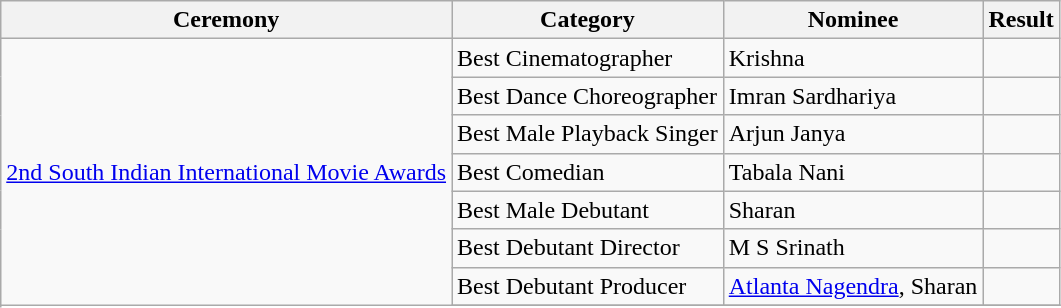<table class="wikitable">
<tr>
<th>Ceremony</th>
<th>Category</th>
<th>Nominee</th>
<th>Result</th>
</tr>
<tr>
<td rowspan="10"><a href='#'>2nd South Indian International Movie Awards</a></td>
<td>Best Cinematographer</td>
<td>Krishna</td>
<td></td>
</tr>
<tr>
<td>Best Dance Choreographer</td>
<td>Imran Sardhariya</td>
<td></td>
</tr>
<tr>
<td>Best Male Playback Singer</td>
<td>Arjun Janya</td>
<td></td>
</tr>
<tr>
<td>Best Comedian</td>
<td>Tabala Nani</td>
<td></td>
</tr>
<tr>
<td>Best Male Debutant</td>
<td>Sharan</td>
<td></td>
</tr>
<tr>
<td>Best Debutant Director</td>
<td>M S Srinath</td>
<td></td>
</tr>
<tr>
<td>Best Debutant Producer</td>
<td><a href='#'>Atlanta Nagendra</a>, Sharan</td>
<td></td>
</tr>
<tr>
</tr>
</table>
